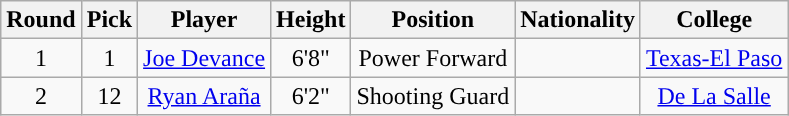<table class="wikitable sortable sortable">
<tr>
<th>Round</th>
<th>Pick</th>
<th>Player</th>
<th>Height</th>
<th>Position</th>
<th>Nationality</th>
<th>College</th>
</tr>
<tr style="text-align: center">
<td>1</td>
<td>1</td>
<td><a href='#'>Joe Devance</a></td>
<td>6'8"</td>
<td>Power Forward</td>
<td></td>
<td><a href='#'>Texas-El Paso</a></td>
</tr>
<tr style="text-align: center">
<td>2</td>
<td>12</td>
<td><a href='#'>Ryan Araña</a></td>
<td>6'2"</td>
<td>Shooting Guard</td>
<td></td>
<td><a href='#'>De La Salle</a></td>
</tr>
</table>
